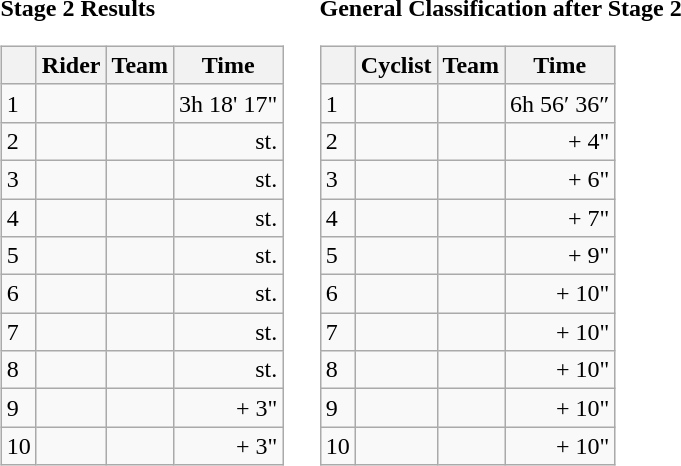<table>
<tr>
<td><strong>Stage 2 Results</strong><br><table class="wikitable">
<tr>
<th></th>
<th>Rider</th>
<th>Team</th>
<th>Time</th>
</tr>
<tr>
<td>1</td>
<td></td>
<td></td>
<td align="right">3h 18' 17"</td>
</tr>
<tr>
<td>2</td>
<td></td>
<td></td>
<td align="right">st.</td>
</tr>
<tr>
<td>3</td>
<td></td>
<td></td>
<td align="right">st.</td>
</tr>
<tr>
<td>4</td>
<td></td>
<td></td>
<td align="right">st.</td>
</tr>
<tr>
<td>5</td>
<td></td>
<td></td>
<td align="right">st.</td>
</tr>
<tr>
<td>6</td>
<td></td>
<td></td>
<td align="right">st.</td>
</tr>
<tr>
<td>7</td>
<td></td>
<td></td>
<td align="right">st.</td>
</tr>
<tr>
<td>8</td>
<td></td>
<td></td>
<td align="right">st.</td>
</tr>
<tr>
<td>9</td>
<td></td>
<td></td>
<td align="right">+ 3"</td>
</tr>
<tr>
<td>10</td>
<td></td>
<td></td>
<td align="right">+ 3"</td>
</tr>
</table>
</td>
<td></td>
<td><strong>General Classification after Stage 2</strong><br><table class="wikitable">
<tr>
<th></th>
<th>Cyclist</th>
<th>Team</th>
<th>Time</th>
</tr>
<tr>
<td>1</td>
<td> </td>
<td></td>
<td align="right">6h 56′ 36″</td>
</tr>
<tr>
<td>2</td>
<td></td>
<td></td>
<td align="right">+ 4"</td>
</tr>
<tr>
<td>3</td>
<td></td>
<td></td>
<td align="right">+ 6"</td>
</tr>
<tr>
<td>4</td>
<td></td>
<td></td>
<td align="right">+ 7"</td>
</tr>
<tr>
<td>5</td>
<td></td>
<td></td>
<td align="right">+ 9"</td>
</tr>
<tr>
<td>6</td>
<td></td>
<td></td>
<td align="right">+ 10"</td>
</tr>
<tr>
<td>7</td>
<td></td>
<td></td>
<td align="right">+ 10"</td>
</tr>
<tr>
<td>8</td>
<td></td>
<td></td>
<td align="right">+ 10"</td>
</tr>
<tr>
<td>9</td>
<td></td>
<td></td>
<td align="right">+ 10"</td>
</tr>
<tr>
<td>10</td>
<td></td>
<td></td>
<td align="right">+ 10"</td>
</tr>
</table>
</td>
</tr>
</table>
